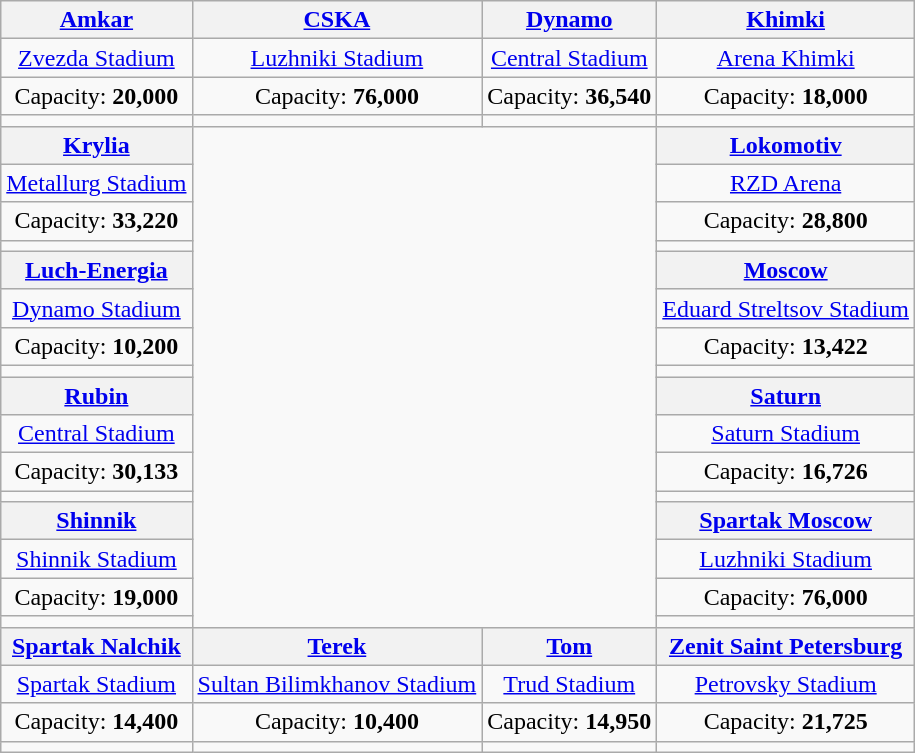<table class="wikitable" style="text-align:center;">
<tr>
<th><a href='#'>Amkar</a></th>
<th><a href='#'>CSKA</a></th>
<th><a href='#'>Dynamo</a></th>
<th><a href='#'>Khimki</a></th>
</tr>
<tr>
<td><a href='#'>Zvezda Stadium</a></td>
<td><a href='#'>Luzhniki Stadium</a></td>
<td><a href='#'>Central Stadium</a></td>
<td><a href='#'>Arena Khimki</a></td>
</tr>
<tr>
<td>Capacity: <strong>20,000</strong></td>
<td>Capacity: <strong>76,000</strong></td>
<td>Capacity: <strong>36,540</strong></td>
<td>Capacity: <strong>18,000</strong></td>
</tr>
<tr>
<td></td>
<td></td>
<td></td>
<td></td>
</tr>
<tr>
<th><a href='#'>Krylia</a></th>
<td colspan="2" rowspan="16"><br>
</td>
<th><a href='#'>Lokomotiv</a></th>
</tr>
<tr>
<td><a href='#'>Metallurg Stadium</a></td>
<td><a href='#'>RZD Arena</a></td>
</tr>
<tr>
<td>Capacity: <strong>33,220</strong></td>
<td>Capacity: <strong>28,800</strong></td>
</tr>
<tr>
<td></td>
<td></td>
</tr>
<tr>
<th><a href='#'>Luch-Energia</a></th>
<th><a href='#'>Moscow</a></th>
</tr>
<tr>
<td><a href='#'>Dynamo Stadium</a></td>
<td><a href='#'>Eduard Streltsov Stadium</a></td>
</tr>
<tr>
<td>Capacity: <strong>10,200</strong></td>
<td>Capacity: <strong>13,422</strong></td>
</tr>
<tr>
<td></td>
<td></td>
</tr>
<tr>
<th><a href='#'>Rubin</a></th>
<th><a href='#'>Saturn</a></th>
</tr>
<tr>
<td><a href='#'>Central Stadium</a></td>
<td><a href='#'>Saturn Stadium</a></td>
</tr>
<tr>
<td>Capacity: <strong>30,133</strong></td>
<td>Capacity: <strong>16,726</strong></td>
</tr>
<tr>
<td></td>
<td></td>
</tr>
<tr>
<th><a href='#'>Shinnik</a></th>
<th><a href='#'>Spartak Moscow</a></th>
</tr>
<tr>
<td><a href='#'>Shinnik Stadium</a></td>
<td><a href='#'>Luzhniki Stadium</a></td>
</tr>
<tr>
<td>Capacity: <strong>19,000</strong></td>
<td>Capacity: <strong>76,000</strong></td>
</tr>
<tr>
<td></td>
<td></td>
</tr>
<tr>
<th><a href='#'>Spartak Nalchik</a></th>
<th><a href='#'>Terek</a></th>
<th><a href='#'>Tom</a></th>
<th><a href='#'>Zenit Saint Petersburg</a></th>
</tr>
<tr>
<td><a href='#'>Spartak Stadium</a></td>
<td><a href='#'>Sultan Bilimkhanov Stadium</a></td>
<td><a href='#'>Trud Stadium</a></td>
<td><a href='#'>Petrovsky Stadium</a></td>
</tr>
<tr>
<td>Capacity: <strong>14,400</strong></td>
<td>Capacity: <strong>10,400</strong></td>
<td>Capacity: <strong>14,950</strong></td>
<td>Capacity: <strong>21,725</strong></td>
</tr>
<tr>
<td></td>
<td></td>
<td></td>
<td></td>
</tr>
</table>
